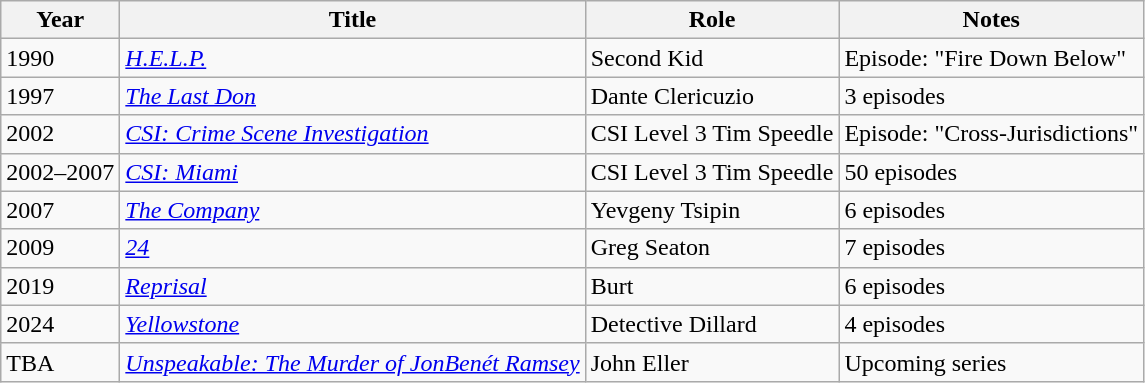<table class="wikitable sortable">
<tr>
<th>Year</th>
<th>Title</th>
<th>Role</th>
<th>Notes</th>
</tr>
<tr>
<td>1990</td>
<td><em><a href='#'>H.E.L.P.</a></em></td>
<td>Second Kid</td>
<td>Episode: "Fire Down Below"</td>
</tr>
<tr>
<td>1997</td>
<td><em><a href='#'>The Last Don</a></em></td>
<td>Dante Clericuzio</td>
<td>3 episodes</td>
</tr>
<tr>
<td>2002</td>
<td><em><a href='#'>CSI: Crime Scene Investigation</a></em></td>
<td>CSI Level 3 Tim Speedle</td>
<td>Episode: "Cross-Jurisdictions"</td>
</tr>
<tr>
<td>2002–2007</td>
<td><em><a href='#'>CSI: Miami</a></em></td>
<td>CSI Level 3 Tim Speedle</td>
<td>50 episodes</td>
</tr>
<tr>
<td>2007</td>
<td><em><a href='#'>The Company</a></em></td>
<td>Yevgeny Tsipin</td>
<td>6 episodes</td>
</tr>
<tr>
<td>2009</td>
<td><em><a href='#'>24</a></em></td>
<td>Greg Seaton</td>
<td>7 episodes</td>
</tr>
<tr>
<td>2019</td>
<td><em><a href='#'>Reprisal</a></em></td>
<td>Burt</td>
<td>6 episodes</td>
</tr>
<tr>
<td>2024</td>
<td><em><a href='#'>Yellowstone</a></em></td>
<td>Detective Dillard</td>
<td>4 episodes</td>
</tr>
<tr>
<td>TBA</td>
<td><em><a href='#'>Unspeakable: The Murder of JonBenét Ramsey</a></em></td>
<td>John Eller</td>
<td>Upcoming series</td>
</tr>
</table>
